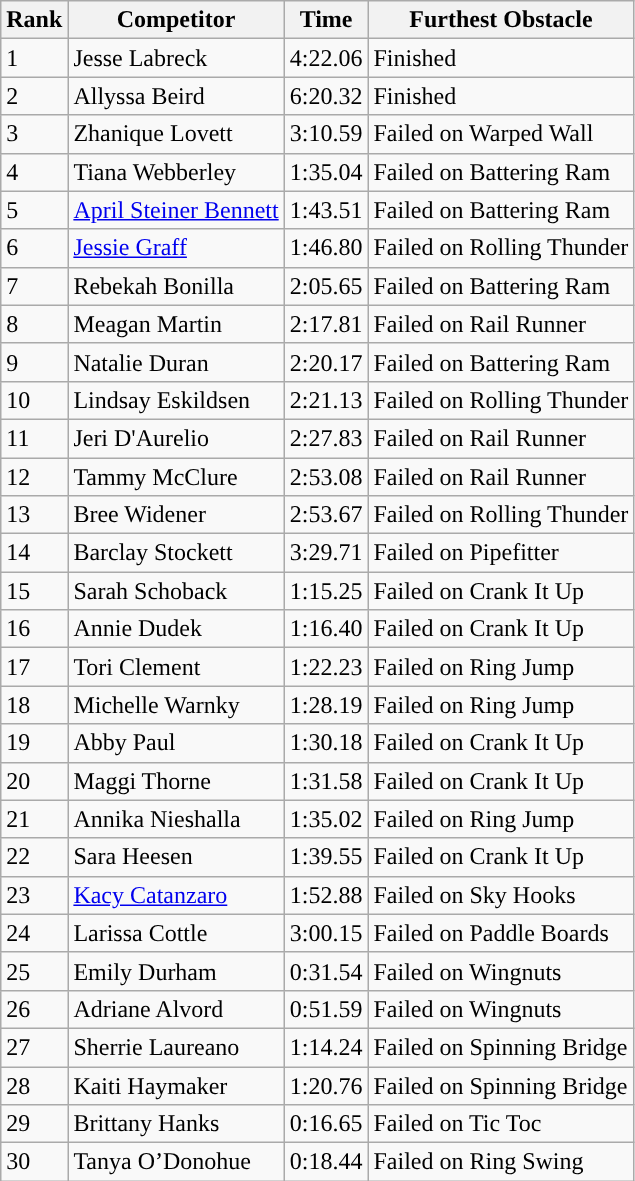<table class="wikitable sortable">
<tr>
<th>Rank</th>
<th>Competitor</th>
<th>Time</th>
<th>Furthest Obstacle</th>
</tr>
<tr>
<td>1</td>
<td>Jesse Labreck</td>
<td>4:22.06</td>
<td>Finished</td>
</tr>
<tr>
<td>2</td>
<td>Allyssa Beird</td>
<td>6:20.32</td>
<td>Finished</td>
</tr>
<tr>
<td>3</td>
<td>Zhanique Lovett</td>
<td>3:10.59</td>
<td>Failed on Warped Wall</td>
</tr>
<tr>
<td>4</td>
<td>Tiana Webberley</td>
<td>1:35.04</td>
<td>Failed on Battering Ram</td>
</tr>
<tr>
<td>5</td>
<td><a href='#'>April Steiner Bennett</a></td>
<td>1:43.51</td>
<td>Failed on Battering Ram</td>
</tr>
<tr>
<td>6</td>
<td><a href='#'>Jessie Graff</a></td>
<td>1:46.80</td>
<td>Failed on Rolling Thunder</td>
</tr>
<tr>
<td>7</td>
<td>Rebekah Bonilla</td>
<td>2:05.65</td>
<td>Failed on Battering Ram</td>
</tr>
<tr>
<td>8</td>
<td>Meagan Martin</td>
<td>2:17.81</td>
<td>Failed on Rail Runner</td>
</tr>
<tr>
<td>9</td>
<td>Natalie Duran</td>
<td>2:20.17</td>
<td>Failed on Battering Ram</td>
</tr>
<tr>
<td>10</td>
<td>Lindsay Eskildsen</td>
<td>2:21.13</td>
<td>Failed on Rolling Thunder</td>
</tr>
<tr>
<td>11</td>
<td>Jeri D'Aurelio</td>
<td>2:27.83</td>
<td>Failed on Rail Runner</td>
</tr>
<tr>
<td>12</td>
<td>Tammy McClure</td>
<td>2:53.08</td>
<td>Failed on Rail Runner</td>
</tr>
<tr>
<td>13</td>
<td>Bree Widener</td>
<td>2:53.67</td>
<td>Failed on Rolling Thunder</td>
</tr>
<tr>
<td>14</td>
<td>Barclay Stockett</td>
<td>3:29.71</td>
<td>Failed on Pipefitter</td>
</tr>
<tr>
<td>15</td>
<td>Sarah Schoback</td>
<td>1:15.25</td>
<td>Failed on Crank It Up</td>
</tr>
<tr>
<td>16</td>
<td>Annie Dudek</td>
<td>1:16.40</td>
<td>Failed on Crank It Up</td>
</tr>
<tr>
<td>17</td>
<td>Tori Clement</td>
<td>1:22.23</td>
<td>Failed on Ring Jump</td>
</tr>
<tr>
<td>18</td>
<td>Michelle Warnky</td>
<td>1:28.19</td>
<td>Failed on Ring Jump</td>
</tr>
<tr>
<td>19</td>
<td>Abby Paul</td>
<td>1:30.18</td>
<td>Failed on Crank It Up</td>
</tr>
<tr>
<td>20</td>
<td>Maggi Thorne</td>
<td>1:31.58</td>
<td>Failed on Crank It Up</td>
</tr>
<tr>
<td>21</td>
<td>Annika Nieshalla</td>
<td>1:35.02</td>
<td>Failed on Ring Jump</td>
</tr>
<tr>
<td>22</td>
<td>Sara Heesen</td>
<td>1:39.55</td>
<td>Failed on Crank It Up</td>
</tr>
<tr>
<td>23</td>
<td><a href='#'>Kacy Catanzaro</a></td>
<td>1:52.88</td>
<td>Failed on Sky Hooks</td>
</tr>
<tr>
<td>24</td>
<td>Larissa Cottle</td>
<td>3:00.15</td>
<td>Failed on Paddle Boards</td>
</tr>
<tr>
<td>25</td>
<td>Emily Durham</td>
<td>0:31.54</td>
<td>Failed on Wingnuts</td>
</tr>
<tr>
<td>26</td>
<td>Adriane Alvord</td>
<td>0:51.59</td>
<td>Failed on Wingnuts</td>
</tr>
<tr>
<td>27</td>
<td>Sherrie Laureano</td>
<td>1:14.24</td>
<td>Failed on Spinning Bridge</td>
</tr>
<tr>
<td>28</td>
<td>Kaiti Haymaker</td>
<td>1:20.76</td>
<td>Failed on Spinning Bridge</td>
</tr>
<tr>
<td>29</td>
<td>Brittany Hanks</td>
<td>0:16.65</td>
<td>Failed on Tic Toc</td>
</tr>
<tr>
<td>30</td>
<td>Tanya O’Donohue</td>
<td>0:18.44</td>
<td>Failed on Ring Swing</td>
</tr>
</table>
